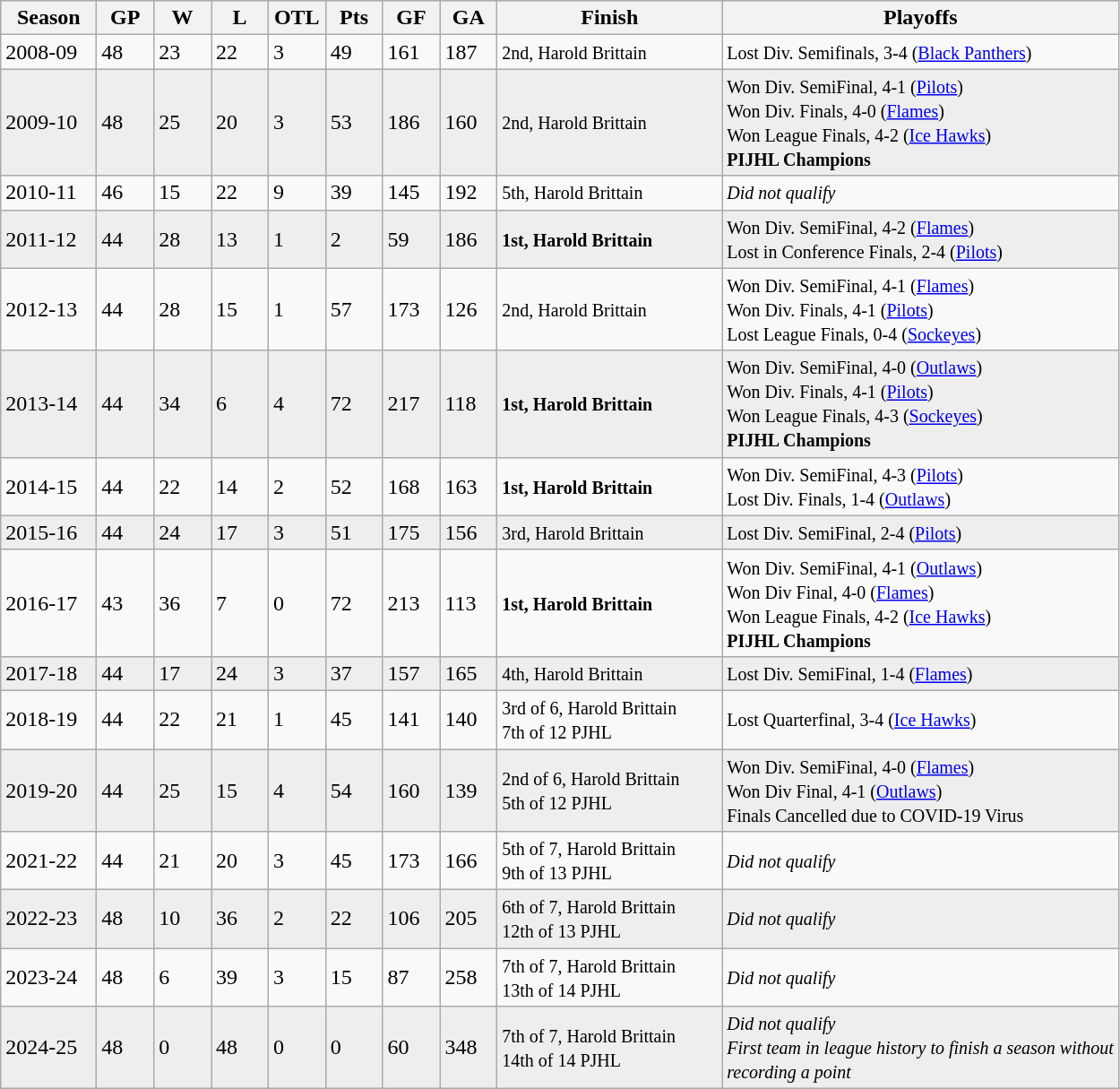<table class="wikitable sortable sticky-header">
<tr style="font-weight:bold; background:#ddd;"|>
<th style=width:4em>Season</th>
<th style=width:2.2em><abbr>GP</abbr></th>
<th style=width:2.2em><abbr>W</abbr></th>
<th style=width:2.2em><abbr>L</abbr></th>
<th style=width:2.2em><abbr>OTL</abbr></th>
<th style=width:2.2em><abbr>Pts</abbr></th>
<th style=width:2.2em><abbr>GF</abbr></th>
<th style=width:2.2em><abbr>GA</abbr></th>
<th style=width:10em>Finish</th>
<th style=width:18em>Playoffs</th>
</tr>
<tr>
<td>2008-09</td>
<td>48</td>
<td>23</td>
<td>22</td>
<td>3</td>
<td>49</td>
<td>161</td>
<td>187</td>
<td><small>2nd, Harold Brittain</small></td>
<td><small>Lost Div. Semifinals, 3-4 (<a href='#'>Black Panthers</a>)</small></td>
</tr>
<tr style="background:#eee;">
<td>2009-10</td>
<td>48</td>
<td>25</td>
<td>20</td>
<td>3</td>
<td>53</td>
<td>186</td>
<td>160</td>
<td><small>2nd, Harold Brittain</small></td>
<td><small>Won Div. SemiFinal, 4-1 (<a href='#'>Pilots</a>)<br>Won Div. Finals, 4-0 (<a href='#'>Flames</a>)<br> Won League Finals, 4-2 (<a href='#'>Ice Hawks</a>)<br><strong>PIJHL Champions</strong></small></td>
</tr>
<tr>
<td>2010-11</td>
<td>46</td>
<td>15</td>
<td>22</td>
<td>9</td>
<td>39</td>
<td>145</td>
<td>192</td>
<td><small>5th, Harold Brittain</small></td>
<td><small><em>Did not qualify</em></small></td>
</tr>
<tr style="background:#eee;">
<td>2011-12</td>
<td>44</td>
<td>28</td>
<td>13</td>
<td>1</td>
<td>2</td>
<td>59</td>
<td>186</td>
<td><small><strong>1st, Harold Brittain</strong></small></td>
<td><small>Won Div. SemiFinal, 4-2 (<a href='#'>Flames</a>)<br>Lost in Conference Finals, 2-4 (<a href='#'>Pilots</a>)</small></td>
</tr>
<tr>
<td>2012-13</td>
<td>44</td>
<td>28</td>
<td>15</td>
<td>1</td>
<td>57</td>
<td>173</td>
<td>126</td>
<td><small>2nd, Harold Brittain</small></td>
<td><small>Won Div. SemiFinal, 4-1 (<a href='#'>Flames</a>)<br>Won Div. Finals, 4-1 (<a href='#'>Pilots</a>)<br> Lost League Finals, 0-4 (<a href='#'>Sockeyes</a>)</small></td>
</tr>
<tr style="background:#eee;">
<td>2013-14</td>
<td>44</td>
<td>34</td>
<td>6</td>
<td>4</td>
<td>72</td>
<td>217</td>
<td>118</td>
<td><small><strong>1st, Harold Brittain</strong></small></td>
<td><small>Won Div. SemiFinal, 4-0 (<a href='#'>Outlaws</a>)<br>Won Div. Finals, 4-1 (<a href='#'>Pilots</a>)<br> Won League Finals, 4-3 (<a href='#'>Sockeyes</a>)<br><strong>PIJHL Champions</strong></small></td>
</tr>
<tr>
<td>2014-15</td>
<td>44</td>
<td>22</td>
<td>14</td>
<td>2</td>
<td>52</td>
<td>168</td>
<td>163</td>
<td><small><strong>1st, Harold Brittain</strong></small></td>
<td><small>Won Div. SemiFinal, 4-3 (<a href='#'>Pilots</a>)<br>Lost Div. Finals, 1-4 (<a href='#'>Outlaws</a>)</small></td>
</tr>
<tr style="background:#eee;">
<td>2015-16</td>
<td>44</td>
<td>24</td>
<td>17</td>
<td>3</td>
<td>51</td>
<td>175</td>
<td>156</td>
<td><small>3rd, Harold Brittain</small></td>
<td><small>Lost Div. SemiFinal, 2-4 (<a href='#'>Pilots</a>)</small></td>
</tr>
<tr>
<td>2016-17</td>
<td>43</td>
<td>36</td>
<td>7</td>
<td>0</td>
<td>72</td>
<td>213</td>
<td>113</td>
<td><small><strong>1st, Harold Brittain</strong></small></td>
<td><small>Won Div. SemiFinal, 4-1 (<a href='#'>Outlaws</a>)<br>Won Div Final, 4-0 (<a href='#'>Flames</a>)<br>Won League Finals, 4-2 (<a href='#'>Ice Hawks</a>)<br><strong>PIJHL Champions</strong></small></td>
</tr>
<tr style="background:#eee;">
<td>2017-18</td>
<td>44</td>
<td>17</td>
<td>24</td>
<td>3</td>
<td>37</td>
<td>157</td>
<td>165</td>
<td><small>4th, Harold Brittain</small></td>
<td><small>Lost Div. SemiFinal, 1-4 (<a href='#'>Flames</a>)</small></td>
</tr>
<tr>
<td>2018-19</td>
<td>44</td>
<td>22</td>
<td>21</td>
<td>1</td>
<td>45</td>
<td>141</td>
<td>140</td>
<td><small>3rd of 6, Harold Brittain<br>7th of 12 PJHL</small></td>
<td><small>Lost Quarterfinal, 3-4 (<a href='#'>Ice Hawks</a>)</small></td>
</tr>
<tr style="background:#eee;">
<td>2019-20</td>
<td>44</td>
<td>25</td>
<td>15</td>
<td>4</td>
<td>54</td>
<td>160</td>
<td>139</td>
<td><small>2nd of 6, Harold Brittain<br>5th of 12 PJHL</small></td>
<td><small>Won Div. SemiFinal, 4-0 (<a href='#'>Flames</a>)<br>Won Div Final, 4-1 (<a href='#'>Outlaws</a>)<br>Finals Cancelled due to COVID-19 Virus</small></td>
</tr>
<tr>
<td>2021-22</td>
<td>44</td>
<td>21</td>
<td>20</td>
<td>3</td>
<td>45</td>
<td>173</td>
<td>166</td>
<td><small>5th of 7, Harold Brittain<br>9th of 13 PJHL</small></td>
<td><small><em>Did not qualify</em></small></td>
</tr>
<tr style="background:#eee;">
<td>2022-23</td>
<td>48</td>
<td>10</td>
<td>36</td>
<td>2</td>
<td>22</td>
<td>106</td>
<td>205</td>
<td><small>6th of 7, Harold Brittain<br>12th of 13 PJHL</small></td>
<td><small><em>Did not qualify</em></small></td>
</tr>
<tr>
<td>2023-24</td>
<td>48</td>
<td>6</td>
<td>39</td>
<td>3</td>
<td>15</td>
<td>87</td>
<td>258</td>
<td><small>7th of 7, Harold Brittain<br>13th of 14 PJHL</small></td>
<td><small><em>Did not qualify</em></small></td>
</tr>
<tr style="background:#eee;">
<td>2024-25</td>
<td>48</td>
<td>0</td>
<td>48</td>
<td>0</td>
<td>0</td>
<td>60</td>
<td>348</td>
<td><small>7th of 7, Harold Brittain<br>14th of 14 PJHL</small></td>
<td><small><em>Did not qualify</em></small><br><small><em>First team in league history to finish a season without recording a point</em></small></td>
</tr>
</table>
